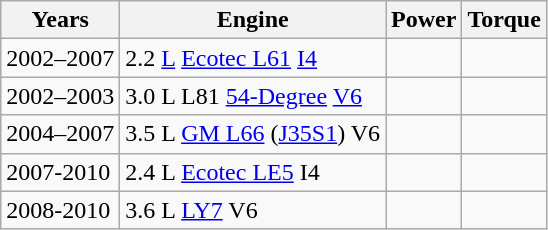<table class="wikitable">
<tr>
<th>Years</th>
<th>Engine</th>
<th>Power</th>
<th>Torque</th>
</tr>
<tr>
<td>2002–2007</td>
<td>2.2 <a href='#'>L</a> <a href='#'>Ecotec L61</a> <a href='#'>I4</a></td>
<td></td>
<td></td>
</tr>
<tr>
<td>2002–2003</td>
<td>3.0 L L81 <a href='#'>54-Degree</a> <a href='#'>V6</a></td>
<td></td>
<td></td>
</tr>
<tr>
<td>2004–2007</td>
<td>3.5 L <a href='#'>GM L66</a> (<a href='#'>J35S1</a>) V6</td>
<td></td>
<td></td>
</tr>
<tr>
<td>2007-2010</td>
<td>2.4 L <a href='#'>Ecotec LE5</a> I4</td>
<td></td>
<td></td>
</tr>
<tr>
<td>2008-2010</td>
<td>3.6 L <a href='#'>LY7</a> V6</td>
<td></td>
<td></td>
</tr>
</table>
